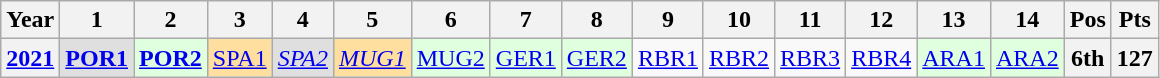<table class="wikitable" style="text-align:center;">
<tr>
<th>Year</th>
<th>1</th>
<th>2</th>
<th>3</th>
<th>4</th>
<th>5</th>
<th>6</th>
<th>7</th>
<th>8</th>
<th>9</th>
<th>10</th>
<th>11</th>
<th>12</th>
<th>13</th>
<th>14</th>
<th>Pos</th>
<th>Pts</th>
</tr>
<tr>
<th><a href='#'>2021</a></th>
<td style="background:#dfdfdf;"><strong><a href='#'>POR1</a></strong><br></td>
<td style="background:#dfffdf;"><strong><a href='#'>POR2</a></strong><br></td>
<td style="background:#ffdf9f;"><a href='#'>SPA1</a><br></td>
<td style="background:#dfdfdf;"><em><a href='#'>SPA2</a></em><br></td>
<td style="background:#ffdf9f;"><em><a href='#'>MUG1</a></em><br></td>
<td style="background:#dfffdf;"><a href='#'>MUG2</a><br></td>
<td style="background:#dfffdf;"><a href='#'>GER1</a><br></td>
<td style="background:#dfffdf;"><a href='#'>GER2</a><br></td>
<td><a href='#'>RBR1</a></td>
<td><a href='#'>RBR2</a></td>
<td><a href='#'>RBR3</a></td>
<td><a href='#'>RBR4</a></td>
<td style="background:#dfffdf;"><a href='#'>ARA1</a><br></td>
<td style="background:#dfffdf;"><a href='#'>ARA2</a><br></td>
<th>6th</th>
<th>127</th>
</tr>
</table>
